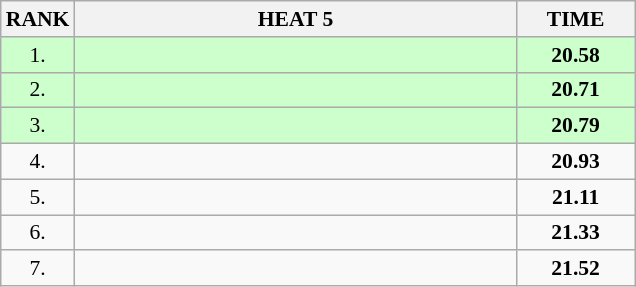<table class="wikitable" style="border-collapse: collapse; font-size: 90%;">
<tr>
<th>RANK</th>
<th style="width: 20em">HEAT 5</th>
<th style="width: 5em">TIME</th>
</tr>
<tr style="background:#ccffcc;">
<td align="center">1.</td>
<td></td>
<td align="center"><strong>20.58</strong></td>
</tr>
<tr style="background:#ccffcc;">
<td align="center">2.</td>
<td></td>
<td align="center"><strong>20.71</strong></td>
</tr>
<tr style="background:#ccffcc;">
<td align="center">3.</td>
<td></td>
<td align="center"><strong>20.79</strong></td>
</tr>
<tr>
<td align="center">4.</td>
<td></td>
<td align="center"><strong>20.93</strong></td>
</tr>
<tr>
<td align="center">5.</td>
<td></td>
<td align="center"><strong>21.11</strong></td>
</tr>
<tr>
<td align="center">6.</td>
<td></td>
<td align="center"><strong>21.33</strong></td>
</tr>
<tr>
<td align="center">7.</td>
<td></td>
<td align="center"><strong>21.52</strong></td>
</tr>
</table>
